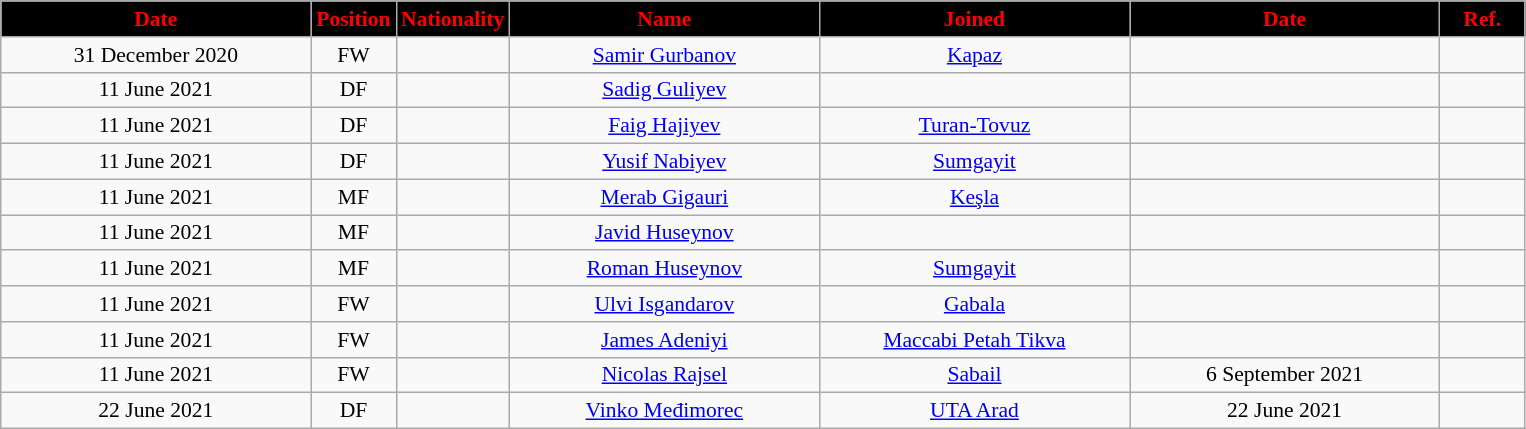<table class="wikitable"  style="text-align:center; font-size:90%; ">
<tr>
<th style="background:#000000; color:#FF0000; width:200px;">Date</th>
<th style="background:#000000; color:#FF0000; width:50px;">Position</th>
<th style="background:#000000; color:#FF0000; width:50px;">Nationality</th>
<th style="background:#000000; color:#FF0000; width:200px;">Name</th>
<th style="background:#000000; color:#FF0000; width:200px;">Joined</th>
<th style="background:#000000; color:#FF0000; width:200px;">Date</th>
<th style="background:#000000; color:#FF0000; width:50px;">Ref.</th>
</tr>
<tr>
<td>31 December 2020</td>
<td>FW</td>
<td></td>
<td><a href='#'>Samir Gurbanov</a></td>
<td><a href='#'>Kapaz</a></td>
<td></td>
<td></td>
</tr>
<tr>
<td>11 June 2021</td>
<td>DF</td>
<td></td>
<td><a href='#'>Sadig Guliyev</a></td>
<td></td>
<td></td>
<td></td>
</tr>
<tr>
<td>11 June 2021</td>
<td>DF</td>
<td></td>
<td><a href='#'>Faig Hajiyev</a></td>
<td><a href='#'>Turan-Tovuz</a></td>
<td></td>
<td></td>
</tr>
<tr>
<td>11 June 2021</td>
<td>DF</td>
<td></td>
<td><a href='#'>Yusif Nabiyev</a></td>
<td><a href='#'>Sumgayit</a></td>
<td></td>
<td></td>
</tr>
<tr>
<td>11 June 2021</td>
<td>MF</td>
<td></td>
<td><a href='#'>Merab Gigauri</a></td>
<td><a href='#'>Keşla</a></td>
<td></td>
<td></td>
</tr>
<tr>
<td>11 June 2021</td>
<td>MF</td>
<td></td>
<td><a href='#'>Javid Huseynov</a></td>
<td></td>
<td></td>
<td></td>
</tr>
<tr>
<td>11 June 2021</td>
<td>MF</td>
<td></td>
<td><a href='#'>Roman Huseynov</a></td>
<td><a href='#'>Sumgayit</a></td>
<td></td>
<td></td>
</tr>
<tr>
<td>11 June 2021</td>
<td>FW</td>
<td></td>
<td><a href='#'>Ulvi Isgandarov</a></td>
<td><a href='#'>Gabala</a></td>
<td></td>
<td></td>
</tr>
<tr>
<td>11 June 2021</td>
<td>FW</td>
<td></td>
<td><a href='#'>James Adeniyi</a></td>
<td><a href='#'>Maccabi Petah Tikva</a></td>
<td></td>
<td></td>
</tr>
<tr>
<td>11 June 2021</td>
<td>FW</td>
<td></td>
<td><a href='#'>Nicolas Rajsel</a></td>
<td><a href='#'>Sabail</a></td>
<td>6 September 2021</td>
<td></td>
</tr>
<tr>
<td>22 June 2021</td>
<td>DF</td>
<td></td>
<td><a href='#'>Vinko Međimorec</a></td>
<td><a href='#'>UTA Arad</a></td>
<td>22 June 2021</td>
<td></td>
</tr>
</table>
